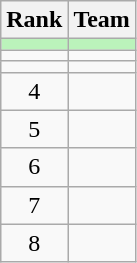<table class=wikitable style="text-align:center;">
<tr>
<th>Rank</th>
<th>Team</th>
</tr>
<tr bgcolor=bbf3bb>
<td></td>
<td align=left></td>
</tr>
<tr>
<td></td>
<td align=left></td>
</tr>
<tr>
<td></td>
<td align=left></td>
</tr>
<tr>
<td>4</td>
<td align=left></td>
</tr>
<tr>
<td>5</td>
<td align=left></td>
</tr>
<tr>
<td>6</td>
<td align=left></td>
</tr>
<tr>
<td>7</td>
<td align=left></td>
</tr>
<tr>
<td>8</td>
<td align=left></td>
</tr>
</table>
